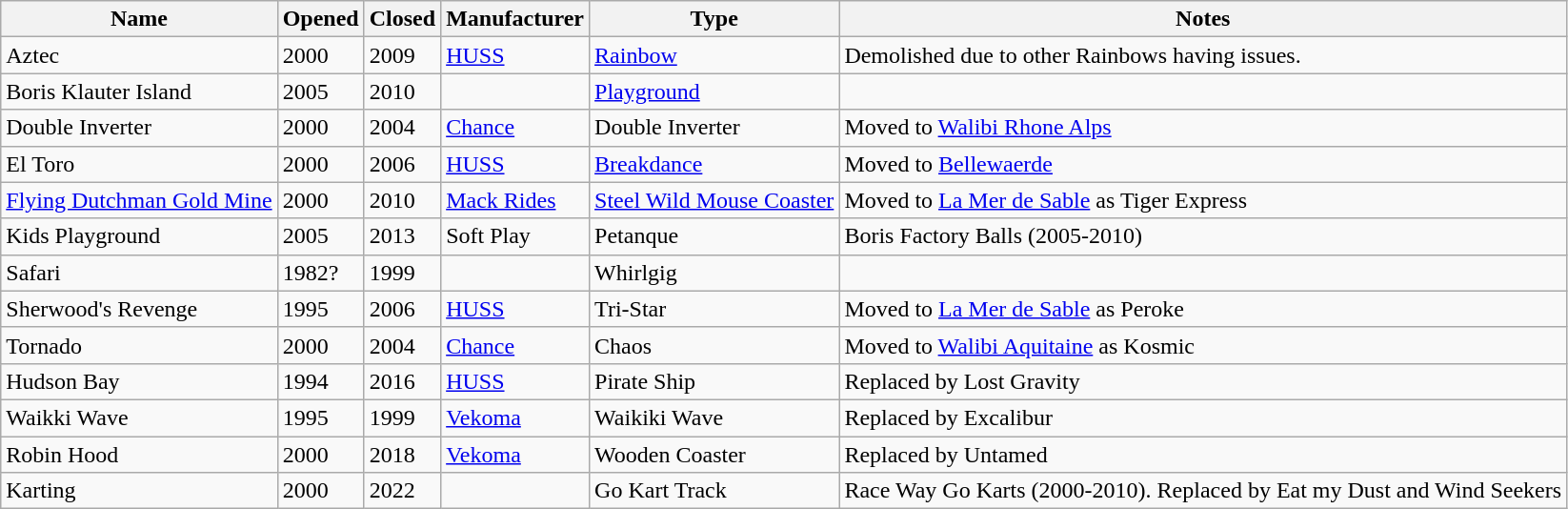<table class="wikitable sortable">
<tr>
<th>Name</th>
<th>Opened</th>
<th>Closed</th>
<th>Manufacturer</th>
<th>Type</th>
<th>Notes</th>
</tr>
<tr>
<td>Aztec</td>
<td>2000</td>
<td>2009</td>
<td><a href='#'>HUSS</a></td>
<td><a href='#'>Rainbow</a></td>
<td>Demolished due to other Rainbows having issues.</td>
</tr>
<tr>
<td>Boris Klauter Island</td>
<td>2005</td>
<td>2010</td>
<td></td>
<td><a href='#'>Playground</a></td>
<td></td>
</tr>
<tr>
<td>Double Inverter</td>
<td>2000</td>
<td>2004</td>
<td><a href='#'>Chance</a></td>
<td>Double Inverter</td>
<td>Moved to <a href='#'>Walibi Rhone Alps</a></td>
</tr>
<tr>
<td>El Toro</td>
<td>2000</td>
<td>2006</td>
<td><a href='#'>HUSS</a></td>
<td><a href='#'>Breakdance</a></td>
<td>Moved to <a href='#'>Bellewaerde</a></td>
</tr>
<tr>
<td><a href='#'>Flying Dutchman Gold Mine</a></td>
<td>2000</td>
<td>2010</td>
<td><a href='#'>Mack Rides</a></td>
<td><a href='#'>Steel Wild Mouse Coaster</a></td>
<td>Moved to <a href='#'>La Mer de Sable</a> as Tiger Express</td>
</tr>
<tr>
<td>Kids Playground</td>
<td>2005</td>
<td>2013</td>
<td>Soft Play</td>
<td>Petanque</td>
<td>Boris Factory Balls (2005-2010)</td>
</tr>
<tr>
<td>Safari</td>
<td>1982?</td>
<td>1999</td>
<td></td>
<td>Whirlgig</td>
<td></td>
</tr>
<tr>
<td>Sherwood's Revenge</td>
<td>1995</td>
<td>2006</td>
<td><a href='#'>HUSS</a></td>
<td>Tri-Star</td>
<td>Moved to <a href='#'>La Mer de Sable</a> as Peroke</td>
</tr>
<tr>
<td>Tornado</td>
<td>2000</td>
<td>2004</td>
<td><a href='#'>Chance</a></td>
<td>Chaos</td>
<td>Moved to <a href='#'>Walibi Aquitaine</a> as Kosmic</td>
</tr>
<tr>
<td>Hudson Bay</td>
<td>1994</td>
<td>2016</td>
<td><a href='#'>HUSS</a></td>
<td>Pirate Ship</td>
<td>Replaced by Lost Gravity</td>
</tr>
<tr>
<td>Waikki Wave</td>
<td>1995</td>
<td>1999</td>
<td><a href='#'>Vekoma</a></td>
<td>Waikiki Wave</td>
<td>Replaced by Excalibur</td>
</tr>
<tr>
<td>Robin Hood</td>
<td>2000</td>
<td>2018</td>
<td><a href='#'>Vekoma</a></td>
<td>Wooden Coaster</td>
<td>Replaced by Untamed</td>
</tr>
<tr>
<td>Karting</td>
<td>2000</td>
<td>2022</td>
<td></td>
<td>Go Kart Track</td>
<td>Race Way Go Karts (2000-2010). Replaced by Eat my Dust and Wind Seekers</td>
</tr>
</table>
